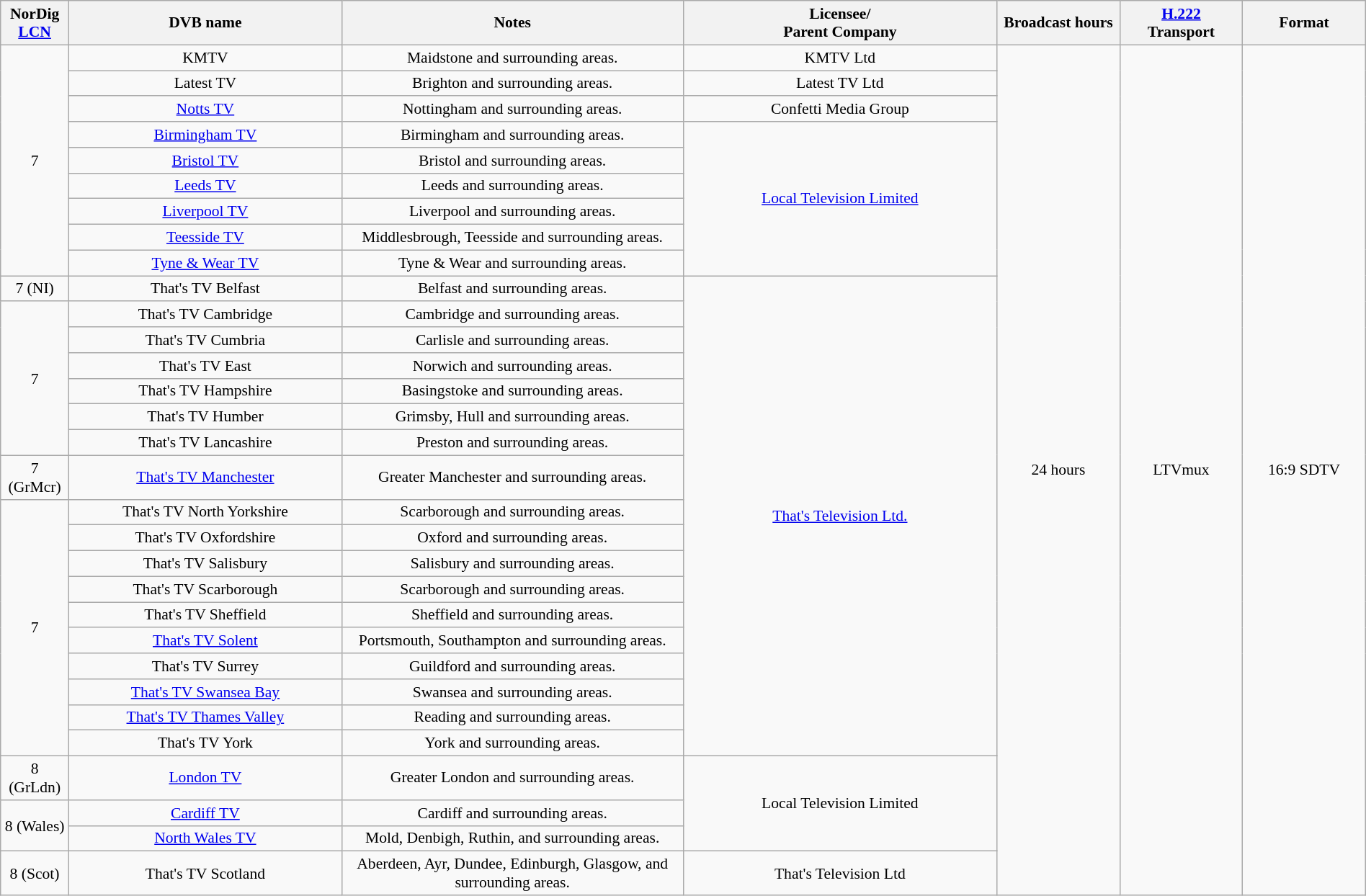<table class="wikitable sortable" style="font-size:90%; text-align:center; width:100%;">
<tr>
<th style="width:5%;">NorDig <a href='#'>LCN</a></th>
<th style="width:20%;">DVB name</th>
<th style="width:25%;">Notes</th>
<th style="width:23%;">Licensee/<br>Parent Company</th>
<th style="width:9%;">Broadcast hours</th>
<th style="width:9%;"><a href='#'>H.222</a><br>Transport</th>
<th style="width:9%;">Format</th>
</tr>
<tr>
<td rowspan="9">7</td>
<td>KMTV</td>
<td>Maidstone and surrounding areas.</td>
<td>KMTV Ltd</td>
<td rowspan="31">24 hours</td>
<td rowspan="31">LTVmux</td>
<td rowspan="31">16:9 SDTV</td>
</tr>
<tr>
<td>Latest TV</td>
<td>Brighton and surrounding areas.</td>
<td>Latest TV Ltd</td>
</tr>
<tr>
<td><a href='#'>Notts TV</a></td>
<td>Nottingham and surrounding areas.</td>
<td>Confetti Media Group</td>
</tr>
<tr>
<td><a href='#'>Birmingham TV</a></td>
<td>Birmingham and surrounding areas.</td>
<td rowspan="6"><a href='#'>Local Television Limited</a></td>
</tr>
<tr>
<td><a href='#'>Bristol TV</a></td>
<td>Bristol and surrounding areas.</td>
</tr>
<tr>
<td><a href='#'>Leeds TV</a></td>
<td>Leeds and surrounding areas.</td>
</tr>
<tr>
<td><a href='#'>Liverpool TV</a></td>
<td>Liverpool and surrounding areas.</td>
</tr>
<tr>
<td><a href='#'>Teesside TV</a></td>
<td>Middlesbrough, Teesside and surrounding areas.</td>
</tr>
<tr>
<td><a href='#'>Tyne & Wear TV</a></td>
<td>Tyne & Wear and surrounding areas.</td>
</tr>
<tr>
<td>7 (NI)</td>
<td>That's TV Belfast</td>
<td>Belfast and surrounding areas.</td>
<td rowspan="18"><a href='#'>That's Television Ltd.</a></td>
</tr>
<tr>
<td rowspan="6">7</td>
<td>That's TV Cambridge</td>
<td>Cambridge and surrounding areas.</td>
</tr>
<tr>
<td>That's TV Cumbria</td>
<td>Carlisle and surrounding areas.</td>
</tr>
<tr>
<td>That's TV East</td>
<td>Norwich and surrounding areas.</td>
</tr>
<tr>
<td>That's TV Hampshire</td>
<td>Basingstoke and surrounding areas.</td>
</tr>
<tr>
<td>That's TV Humber</td>
<td>Grimsby, Hull and surrounding areas.</td>
</tr>
<tr>
<td>That's TV Lancashire</td>
<td>Preston and surrounding areas.</td>
</tr>
<tr>
<td>7 (GrMcr)</td>
<td><a href='#'>That's TV Manchester</a></td>
<td>Greater Manchester and surrounding areas.</td>
</tr>
<tr>
<td rowspan="10">7</td>
<td>That's TV North Yorkshire</td>
<td>Scarborough and surrounding areas.</td>
</tr>
<tr>
<td>That's TV Oxfordshire</td>
<td>Oxford and surrounding areas.</td>
</tr>
<tr>
<td>That's TV Salisbury</td>
<td>Salisbury and surrounding areas.</td>
</tr>
<tr>
<td>That's TV Scarborough</td>
<td>Scarborough and surrounding areas.</td>
</tr>
<tr>
<td>That's TV Sheffield</td>
<td>Sheffield and surrounding areas.</td>
</tr>
<tr>
<td><a href='#'>That's TV Solent</a></td>
<td>Portsmouth, Southampton and surrounding areas.</td>
</tr>
<tr>
<td>That's TV Surrey</td>
<td>Guildford and surrounding areas.</td>
</tr>
<tr>
<td><a href='#'>That's TV Swansea Bay</a></td>
<td>Swansea and surrounding areas.</td>
</tr>
<tr>
<td><a href='#'>That's TV Thames Valley</a></td>
<td>Reading and surrounding areas.</td>
</tr>
<tr>
<td>That's TV York</td>
<td>York and surrounding areas.</td>
</tr>
<tr>
<td>8 (GrLdn)</td>
<td><a href='#'>London TV</a></td>
<td>Greater London and surrounding areas.</td>
<td rowspan="3">Local Television Limited</td>
</tr>
<tr>
<td rowspan="2">8 (Wales)</td>
<td><a href='#'>Cardiff TV</a></td>
<td>Cardiff and surrounding areas.</td>
</tr>
<tr>
<td><a href='#'>North Wales TV</a></td>
<td>Mold, Denbigh, Ruthin, and surrounding areas.</td>
</tr>
<tr>
<td>8 (Scot)</td>
<td>That's TV Scotland</td>
<td>Aberdeen, Ayr, Dundee, Edinburgh, Glasgow, and surrounding areas.</td>
<td>That's Television Ltd</td>
</tr>
</table>
